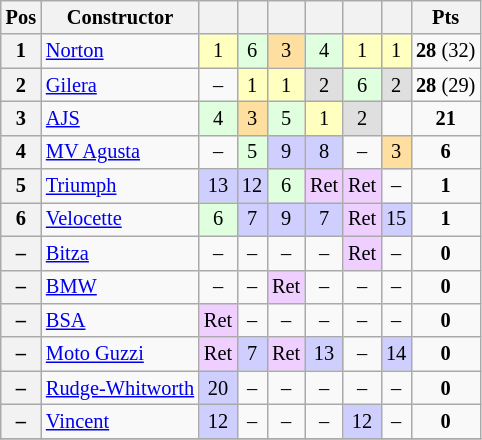<table class="wikitable" style="font-size: 85%; text-align:center">
<tr>
<th>Pos</th>
<th>Constructor</th>
<th></th>
<th></th>
<th></th>
<th></th>
<th></th>
<th></th>
<th>Pts</th>
</tr>
<tr>
<th>1</th>
<td align="left"> <a href='#'>Norton</a></td>
<td style="background:#ffffbf;">1</td>
<td style="background:#dfffdf;">6</td>
<td style="background:#ffdf9f;">3</td>
<td style="background:#dfffdf;">4</td>
<td style="background:#ffffbf;">1</td>
<td style="background:#ffffbf;">1</td>
<td><strong>28</strong> (32)</td>
</tr>
<tr>
<th>2</th>
<td align="left"> <a href='#'>Gilera</a></td>
<td>–</td>
<td style="background:#ffffbf;">1</td>
<td style="background:#ffffbf;">1</td>
<td style="background:#dfdfdf;">2</td>
<td style="background:#dfffdf;">6</td>
<td style="background:#dfdfdf;">2</td>
<td><strong>28</strong> (29)</td>
</tr>
<tr>
<th>3</th>
<td align="left"> <a href='#'>AJS</a></td>
<td style="background:#dfffdf;">4</td>
<td style="background:#ffdf9f;">3</td>
<td style="background:#dfffdf;">5</td>
<td style="background:#ffffbf;">1</td>
<td style="background:#dfdfdf;">2</td>
<td></td>
<td><strong>21</strong></td>
</tr>
<tr>
<th>4</th>
<td align="left"> <a href='#'>MV Agusta</a></td>
<td>–</td>
<td style="background:#dfffdf;">5</td>
<td style="background:#cfcfff;">9</td>
<td style="background:#cfcfff;">8</td>
<td>–</td>
<td style="background:#ffdf9f;">3</td>
<td><strong>6</strong></td>
</tr>
<tr>
<th>5</th>
<td align="left"> <a href='#'>Triumph</a></td>
<td style="background:#cfcfff;">13</td>
<td style="background:#cfcfff;">12</td>
<td style="background:#dfffdf;">6</td>
<td style="background:#efcfff;">Ret</td>
<td style="background:#efcfff;">Ret</td>
<td>–</td>
<td><strong>1</strong></td>
</tr>
<tr>
<th>6</th>
<td align="left"> <a href='#'>Velocette</a></td>
<td style="background:#dfffdf;">6</td>
<td style="background:#cfcfff;">7</td>
<td style="background:#cfcfff;">9</td>
<td style="background:#cfcfff;">7</td>
<td style="background:#efcfff;">Ret</td>
<td style="background:#cfcfff;">15</td>
<td><strong>1</strong></td>
</tr>
<tr>
<th>–</th>
<td align="left"> <a href='#'>Bitza</a></td>
<td>–</td>
<td>–</td>
<td>–</td>
<td>–</td>
<td style="background:#efcfff;">Ret</td>
<td>–</td>
<td><strong>0</strong></td>
</tr>
<tr>
<th>–</th>
<td align="left"> <a href='#'>BMW</a></td>
<td>–</td>
<td>–</td>
<td style="background:#efcfff;">Ret</td>
<td>–</td>
<td>–</td>
<td>–</td>
<td><strong>0</strong></td>
</tr>
<tr>
<th>–</th>
<td align="left"> <a href='#'>BSA</a></td>
<td style="background:#efcfff;">Ret</td>
<td>–</td>
<td>–</td>
<td>–</td>
<td>–</td>
<td>–</td>
<td><strong>0</strong></td>
</tr>
<tr>
<th>–</th>
<td align="left"> <a href='#'>Moto Guzzi</a></td>
<td style="background:#efcfff;">Ret</td>
<td style="background:#cfcfff;">7</td>
<td style="background:#efcfff;">Ret</td>
<td style="background:#cfcfff;">13</td>
<td>–</td>
<td style="background:#cfcfff;">14</td>
<td><strong>0</strong></td>
</tr>
<tr>
<th>–</th>
<td align="left"> <a href='#'>Rudge-Whitworth</a></td>
<td style="background:#cfcfff;">20</td>
<td>–</td>
<td>–</td>
<td>–</td>
<td>–</td>
<td>–</td>
<td><strong>0</strong></td>
</tr>
<tr>
<th>–</th>
<td align="left"> <a href='#'>Vincent</a></td>
<td style="background:#cfcfff;">12</td>
<td>–</td>
<td>–</td>
<td>–</td>
<td style="background:#cfcfff;">12</td>
<td>–</td>
<td><strong>0</strong></td>
</tr>
<tr>
</tr>
</table>
